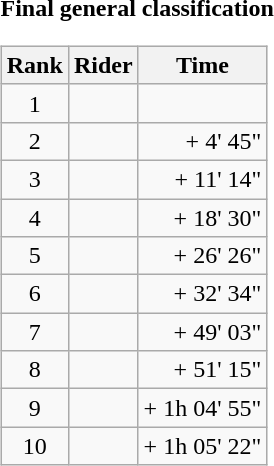<table>
<tr>
<td><strong>Final general classification</strong><br><table class="wikitable">
<tr>
<th scope="col">Rank</th>
<th scope="col">Rider</th>
<th scope="col">Time</th>
</tr>
<tr>
<td style="text-align:center;">1</td>
<td></td>
<td style="text-align:right;"></td>
</tr>
<tr>
<td style="text-align:center;">2</td>
<td></td>
<td style="text-align:right;">+ 4' 45"</td>
</tr>
<tr>
<td style="text-align:center;">3</td>
<td></td>
<td style="text-align:right;">+ 11' 14"</td>
</tr>
<tr>
<td style="text-align:center;">4</td>
<td></td>
<td style="text-align:right;">+ 18' 30"</td>
</tr>
<tr>
<td style="text-align:center;">5</td>
<td></td>
<td style="text-align:right;">+ 26' 26"</td>
</tr>
<tr>
<td style="text-align:center;">6</td>
<td></td>
<td style="text-align:right;">+ 32' 34"</td>
</tr>
<tr>
<td style="text-align:center;">7</td>
<td></td>
<td style="text-align:right;">+ 49' 03"</td>
</tr>
<tr>
<td style="text-align:center;">8</td>
<td></td>
<td style="text-align:right;">+ 51' 15"</td>
</tr>
<tr>
<td style="text-align:center;">9</td>
<td></td>
<td style="text-align:right;">+ 1h 04' 55"</td>
</tr>
<tr>
<td style="text-align:center;">10</td>
<td></td>
<td style="text-align:right;">+ 1h 05' 22"</td>
</tr>
</table>
</td>
</tr>
</table>
